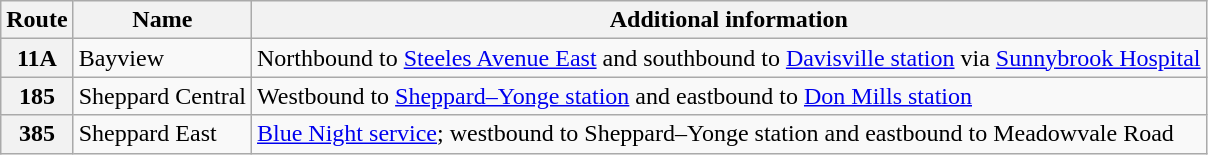<table class="wikitable">
<tr>
<th>Route</th>
<th>Name</th>
<th>Additional information</th>
</tr>
<tr>
<th>11A</th>
<td>Bayview</td>
<td>Northbound to <a href='#'>Steeles Avenue East</a> and southbound to <a href='#'>Davisville station</a> via <a href='#'>Sunnybrook Hospital</a></td>
</tr>
<tr>
<th>185</th>
<td>Sheppard Central</td>
<td>Westbound to <a href='#'>Sheppard–Yonge station</a> and eastbound to <a href='#'>Don Mills station</a></td>
</tr>
<tr>
<th>385</th>
<td>Sheppard East</td>
<td><a href='#'>Blue Night service</a>; westbound to Sheppard–Yonge station and eastbound to Meadowvale Road</td>
</tr>
</table>
